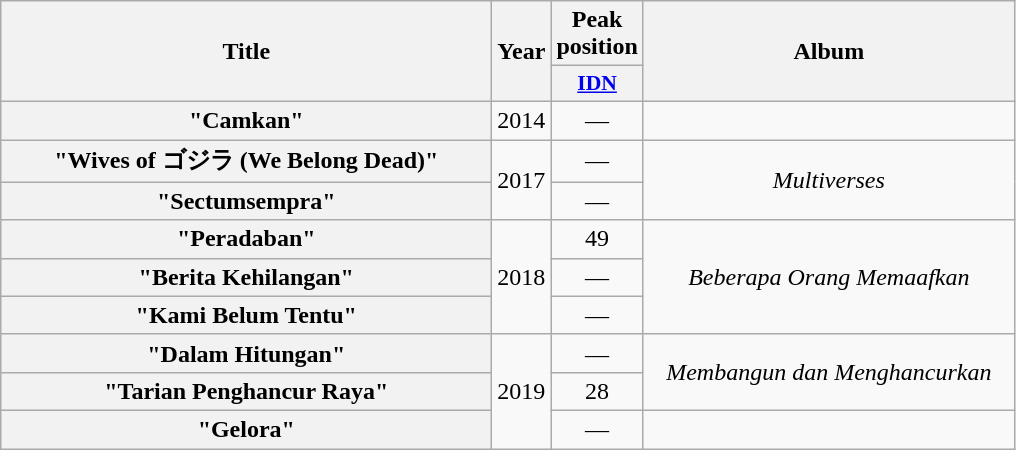<table class="wikitable plainrowheaders" style="text-align:center">
<tr>
<th scope="col" rowspan="2" style="width:20em;">Title</th>
<th scope="col" rowspan="2">Year</th>
<th scope="col" colspan="1">Peak position</th>
<th scope="col" rowspan="2" style="width:15em;">Album</th>
</tr>
<tr>
<th scope="col" style="width:3em;font-size:90%;"><a href='#'>IDN</a><br></th>
</tr>
<tr>
<th scope="row">"Camkan"</th>
<td>2014</td>
<td>—</td>
<td></td>
</tr>
<tr>
<th scope="row">"Wives of ゴジラ (We Belong Dead)"<br></th>
<td rowspan="2">2017</td>
<td>—</td>
<td rowspan="2"><em>Multiverses</em></td>
</tr>
<tr>
<th scope="row">"Sectumsempra"<br></th>
<td>—</td>
</tr>
<tr>
<th scope="row">"Peradaban"</th>
<td rowspan="3">2018</td>
<td>49</td>
<td rowspan="3"><em>Beberapa Orang Memaafkan</em></td>
</tr>
<tr>
<th scope="row">"Berita Kehilangan"<br></th>
<td>—</td>
</tr>
<tr>
<th scope="row">"Kami Belum Tentu"</th>
<td>—</td>
</tr>
<tr>
<th scope="row">"Dalam Hitungan"</th>
<td rowspan="3">2019</td>
<td>—</td>
<td rowspan="2"><em>Membangun dan Menghancurkan</em></td>
</tr>
<tr>
<th scope="row">"Tarian Penghancur Raya"</th>
<td>28</td>
</tr>
<tr>
<th scope="row">"Gelora"<br></th>
<td>—</td>
<td></td>
</tr>
</table>
